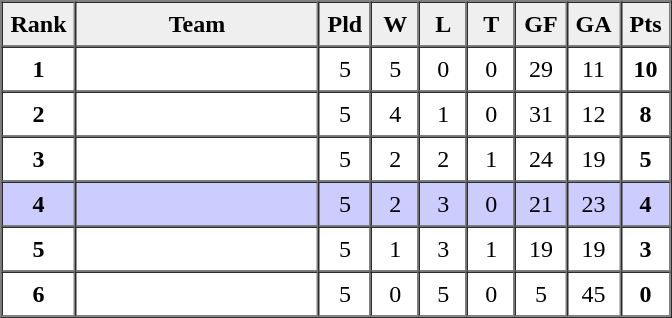<table border=1 cellpadding=5 cellspacing=0>
<tr>
<th bgcolor="#efefef" width="20">Rank</th>
<th bgcolor="#efefef" width="150">Team</th>
<th bgcolor="#efefef" width="20">Pld</th>
<th bgcolor="#efefef" width="20">W</th>
<th bgcolor="#efefef" width="20">L</th>
<th bgcolor="#efefef" width="20">T</th>
<th bgcolor="#efefef" width="20">GF</th>
<th bgcolor="#efefef" width="20">GA</th>
<th bgcolor="#efefef" width="20">Pts</th>
</tr>
<tr align=center>
<td><strong>1</strong></td>
<td align=left></td>
<td>5</td>
<td>5</td>
<td>0</td>
<td>0</td>
<td>29</td>
<td>11</td>
<td><strong>10</strong></td>
</tr>
<tr align=center>
<td><strong>2</strong></td>
<td align=left></td>
<td>5</td>
<td>4</td>
<td>1</td>
<td>0</td>
<td>31</td>
<td>12</td>
<td><strong>8</strong></td>
</tr>
<tr align=center>
<td><strong>3</strong></td>
<td align=left></td>
<td>5</td>
<td>2</td>
<td>2</td>
<td>1</td>
<td>24</td>
<td>19</td>
<td><strong>5</strong></td>
</tr>
<tr align=center bgcolor="ccccff">
<td><strong>4</strong></td>
<td align=left></td>
<td>5</td>
<td>2</td>
<td>3</td>
<td>0</td>
<td>21</td>
<td>23</td>
<td><strong>4</strong></td>
</tr>
<tr align=center>
<td><strong>5</strong></td>
<td align=left></td>
<td>5</td>
<td>1</td>
<td>3</td>
<td>1</td>
<td>19</td>
<td>19</td>
<td><strong>3</strong></td>
</tr>
<tr align=center>
<td><strong>6</strong></td>
<td align=left></td>
<td>5</td>
<td>0</td>
<td>5</td>
<td>0</td>
<td>5</td>
<td>45</td>
<td><strong>0</strong></td>
</tr>
</table>
